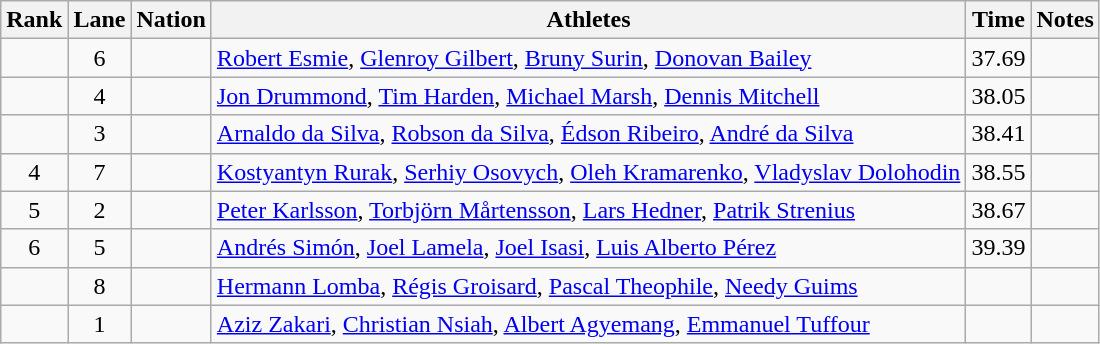<table class="wikitable sortable" style="text-align:center">
<tr>
<th>Rank</th>
<th>Lane</th>
<th>Nation</th>
<th>Athletes</th>
<th>Time</th>
<th>Notes</th>
</tr>
<tr>
<td></td>
<td>6</td>
<td align=left></td>
<td align=left><a href='#'>Robert Esmie</a>, <a href='#'>Glenroy Gilbert</a>,  <a href='#'>Bruny Surin</a>, <a href='#'>Donovan Bailey</a></td>
<td>37.69</td>
<td></td>
</tr>
<tr>
<td></td>
<td>4</td>
<td align=left></td>
<td align=left><a href='#'>Jon Drummond</a>, <a href='#'>Tim Harden</a>,  <a href='#'>Michael Marsh</a>, <a href='#'>Dennis Mitchell</a></td>
<td>38.05</td>
<td></td>
</tr>
<tr>
<td></td>
<td>3</td>
<td align=left></td>
<td align=left><a href='#'>Arnaldo da Silva</a>, <a href='#'>Robson da Silva</a>, <a href='#'>Édson Ribeiro</a>, <a href='#'>André da Silva</a></td>
<td>38.41</td>
<td></td>
</tr>
<tr>
<td>4</td>
<td>7</td>
<td align=left></td>
<td align=left><a href='#'>Kostyantyn Rurak</a>, <a href='#'>Serhiy Osovych</a>, <a href='#'>Oleh Kramarenko</a>, <a href='#'>Vladyslav Dolohodin</a></td>
<td>38.55</td>
<td></td>
</tr>
<tr>
<td>5</td>
<td>2</td>
<td align=left></td>
<td align=left><a href='#'>Peter Karlsson</a>, <a href='#'>Torbjörn Mårtensson</a>, <a href='#'>Lars Hedner</a>, <a href='#'>Patrik Strenius</a></td>
<td>38.67</td>
<td></td>
</tr>
<tr>
<td>6</td>
<td>5</td>
<td align=left></td>
<td align=left><a href='#'>Andrés Simón</a>, <a href='#'>Joel Lamela</a>, <a href='#'>Joel Isasi</a>, <a href='#'>Luis Alberto Pérez</a></td>
<td>39.39</td>
<td></td>
</tr>
<tr>
<td></td>
<td>8</td>
<td align=left></td>
<td align=left><a href='#'>Hermann Lomba</a>, <a href='#'>Régis Groisard</a>, <a href='#'>Pascal Theophile</a>, <a href='#'>Needy Guims</a></td>
<td></td>
<td></td>
</tr>
<tr>
<td></td>
<td>1</td>
<td align=left></td>
<td align=left><a href='#'>Aziz Zakari</a>, <a href='#'>Christian Nsiah</a>, <a href='#'>Albert Agyemang</a>, <a href='#'>Emmanuel Tuffour</a></td>
<td></td>
<td></td>
</tr>
</table>
